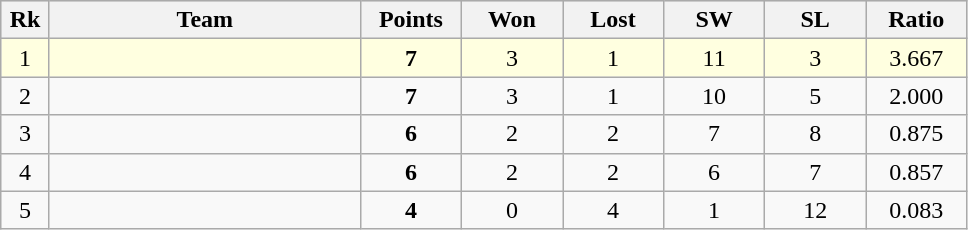<table class=wikitable style="text-align:center">
<tr bgcolor="#DCDCDC">
<th width="25">Rk</th>
<th width="200">Team</th>
<th width="60">Points</th>
<th width="60">Won</th>
<th width="60">Lost</th>
<th width="60">SW</th>
<th width="60">SL</th>
<th width="60">Ratio</th>
</tr>
<tr bgcolor=lightyellow>
<td>1</td>
<td align=left></td>
<td><strong>7</strong></td>
<td>3</td>
<td>1</td>
<td>11</td>
<td>3</td>
<td>3.667</td>
</tr>
<tr>
<td>2</td>
<td align=left></td>
<td><strong>7</strong></td>
<td>3</td>
<td>1</td>
<td>10</td>
<td>5</td>
<td>2.000</td>
</tr>
<tr>
<td>3</td>
<td align=left></td>
<td><strong>6</strong></td>
<td>2</td>
<td>2</td>
<td>7</td>
<td>8</td>
<td>0.875</td>
</tr>
<tr>
<td>4</td>
<td align=left></td>
<td><strong>6</strong></td>
<td>2</td>
<td>2</td>
<td>6</td>
<td>7</td>
<td>0.857</td>
</tr>
<tr>
<td>5</td>
<td align=left></td>
<td><strong>4</strong></td>
<td>0</td>
<td>4</td>
<td>1</td>
<td>12</td>
<td>0.083</td>
</tr>
</table>
